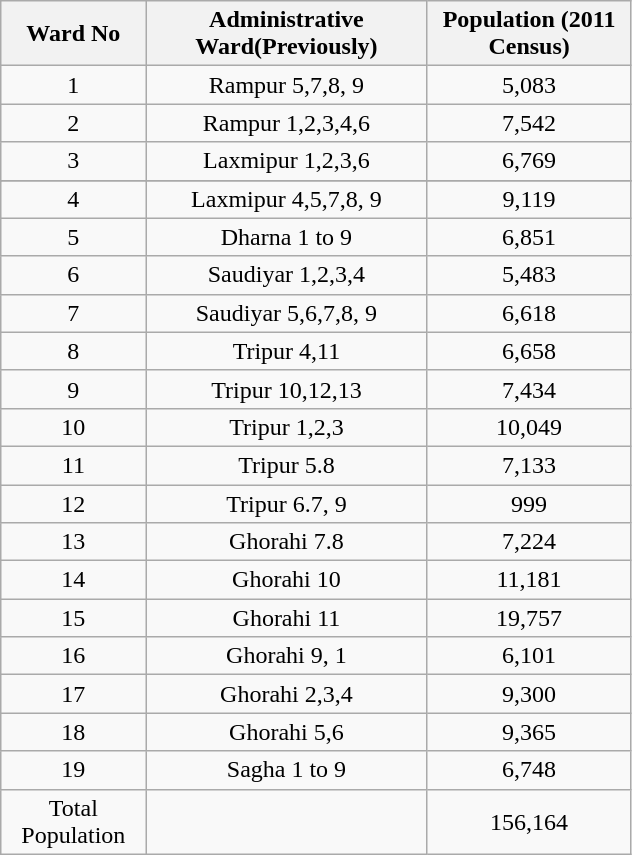<table class="wikitable" style="width:33.33%;text-align:center">
<tr>
<th>Ward No</th>
<th>Administrative Ward(Previously)</th>
<th>Population (2011 Census)</th>
</tr>
<tr>
<td>1</td>
<td>Rampur 5,7,8, 9</td>
<td>5,083</td>
</tr>
<tr>
<td>2</td>
<td>Rampur 1,2,3,4,6</td>
<td>7,542</td>
</tr>
<tr>
<td>3</td>
<td>Laxmipur 1,2,3,6</td>
<td>6,769</td>
</tr>
<tr>
</tr>
<tr>
<td>4</td>
<td>Laxmipur 4,5,7,8, 9</td>
<td>9,119</td>
</tr>
<tr>
<td>5</td>
<td>Dharna 1 to 9</td>
<td>6,851</td>
</tr>
<tr>
<td>6</td>
<td>Saudiyar 1,2,3,4</td>
<td>5,483</td>
</tr>
<tr>
<td>7</td>
<td>Saudiyar 5,6,7,8, 9</td>
<td>6,618</td>
</tr>
<tr>
<td>8</td>
<td>Tripur 4,11</td>
<td>6,658</td>
</tr>
<tr>
<td>9</td>
<td>Tripur 10,12,13</td>
<td>7,434</td>
</tr>
<tr>
<td>10</td>
<td>Tripur 1,2,3</td>
<td>10,049</td>
</tr>
<tr>
<td>11</td>
<td>Tripur 5.8</td>
<td>7,133</td>
</tr>
<tr>
<td>12</td>
<td>Tripur 6.7, 9</td>
<td>999</td>
</tr>
<tr>
<td>13</td>
<td>Ghorahi 7.8</td>
<td>7,224</td>
</tr>
<tr>
<td>14</td>
<td>Ghorahi 10</td>
<td>11,181</td>
</tr>
<tr>
<td>15</td>
<td>Ghorahi 11</td>
<td>19,757</td>
</tr>
<tr>
<td>16</td>
<td>Ghorahi 9, 1</td>
<td>6,101</td>
</tr>
<tr>
<td>17</td>
<td>Ghorahi 2,3,4</td>
<td>9,300</td>
</tr>
<tr>
<td>18</td>
<td>Ghorahi 5,6</td>
<td>9,365</td>
</tr>
<tr>
<td>19</td>
<td>Sagha 1 to 9</td>
<td>6,748</td>
</tr>
<tr>
<td>Total Population</td>
<td></td>
<td>156,164</td>
</tr>
</table>
